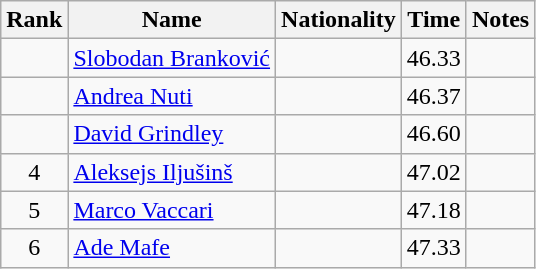<table class="wikitable sortable" style="text-align:center">
<tr>
<th>Rank</th>
<th>Name</th>
<th>Nationality</th>
<th>Time</th>
<th>Notes</th>
</tr>
<tr>
<td></td>
<td align="left"><a href='#'>Slobodan Branković</a></td>
<td align=left></td>
<td>46.33</td>
<td></td>
</tr>
<tr>
<td></td>
<td align="left"><a href='#'>Andrea Nuti</a></td>
<td align=left></td>
<td>46.37</td>
<td></td>
</tr>
<tr>
<td></td>
<td align="left"><a href='#'>David Grindley</a></td>
<td align=left></td>
<td>46.60</td>
<td></td>
</tr>
<tr>
<td>4</td>
<td align="left"><a href='#'>Aleksejs Iljušinš</a></td>
<td align=left></td>
<td>47.02</td>
<td></td>
</tr>
<tr>
<td>5</td>
<td align="left"><a href='#'>Marco Vaccari</a></td>
<td align=left></td>
<td>47.18</td>
<td></td>
</tr>
<tr>
<td>6</td>
<td align="left"><a href='#'>Ade Mafe</a></td>
<td align=left></td>
<td>47.33</td>
<td></td>
</tr>
</table>
